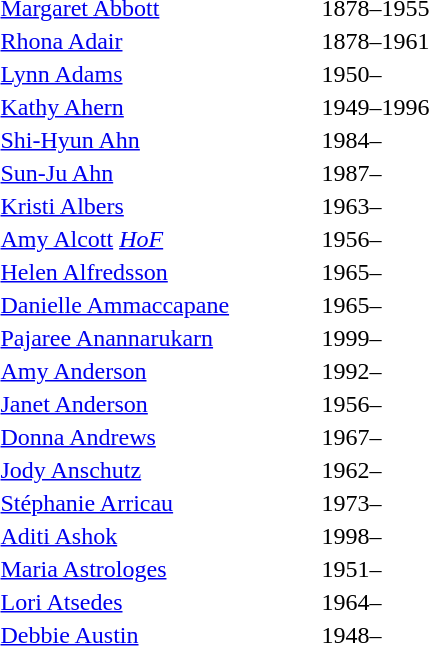<table>
<tr>
<td style="width:210px"> <a href='#'>Margaret Abbott</a></td>
<td>1878–1955</td>
</tr>
<tr>
<td> <a href='#'>Rhona Adair</a></td>
<td>1878–1961</td>
</tr>
<tr>
<td> <a href='#'>Lynn Adams</a></td>
<td>1950–</td>
</tr>
<tr>
<td> <a href='#'>Kathy Ahern</a></td>
<td>1949–1996</td>
</tr>
<tr>
<td> <a href='#'>Shi-Hyun Ahn</a></td>
<td>1984–</td>
</tr>
<tr>
<td> <a href='#'>Sun-Ju Ahn</a></td>
<td>1987–</td>
</tr>
<tr>
<td> <a href='#'>Kristi Albers</a></td>
<td>1963–</td>
</tr>
<tr>
<td> <a href='#'>Amy Alcott</a> <em><a href='#'><span>HoF</span></a></em></td>
<td>1956–</td>
</tr>
<tr>
<td> <a href='#'>Helen Alfredsson</a></td>
<td>1965–</td>
</tr>
<tr>
<td> <a href='#'>Danielle Ammaccapane</a></td>
<td>1965–</td>
</tr>
<tr>
<td> <a href='#'>Pajaree Anannarukarn</a></td>
<td>1999–</td>
</tr>
<tr>
<td> <a href='#'>Amy Anderson</a></td>
<td>1992–</td>
</tr>
<tr>
<td> <a href='#'>Janet Anderson</a></td>
<td>1956–</td>
</tr>
<tr>
<td> <a href='#'>Donna Andrews</a></td>
<td>1967–</td>
</tr>
<tr>
<td> <a href='#'>Jody Anschutz</a></td>
<td>1962–</td>
</tr>
<tr>
<td> <a href='#'>Stéphanie Arricau</a></td>
<td>1973–</td>
</tr>
<tr>
<td> <a href='#'>Aditi Ashok</a></td>
<td>1998–</td>
</tr>
<tr>
<td> <a href='#'>Maria Astrologes</a></td>
<td>1951–</td>
</tr>
<tr>
<td> <a href='#'>Lori Atsedes</a></td>
<td>1964–</td>
</tr>
<tr>
<td> <a href='#'>Debbie Austin</a></td>
<td>1948–</td>
</tr>
</table>
